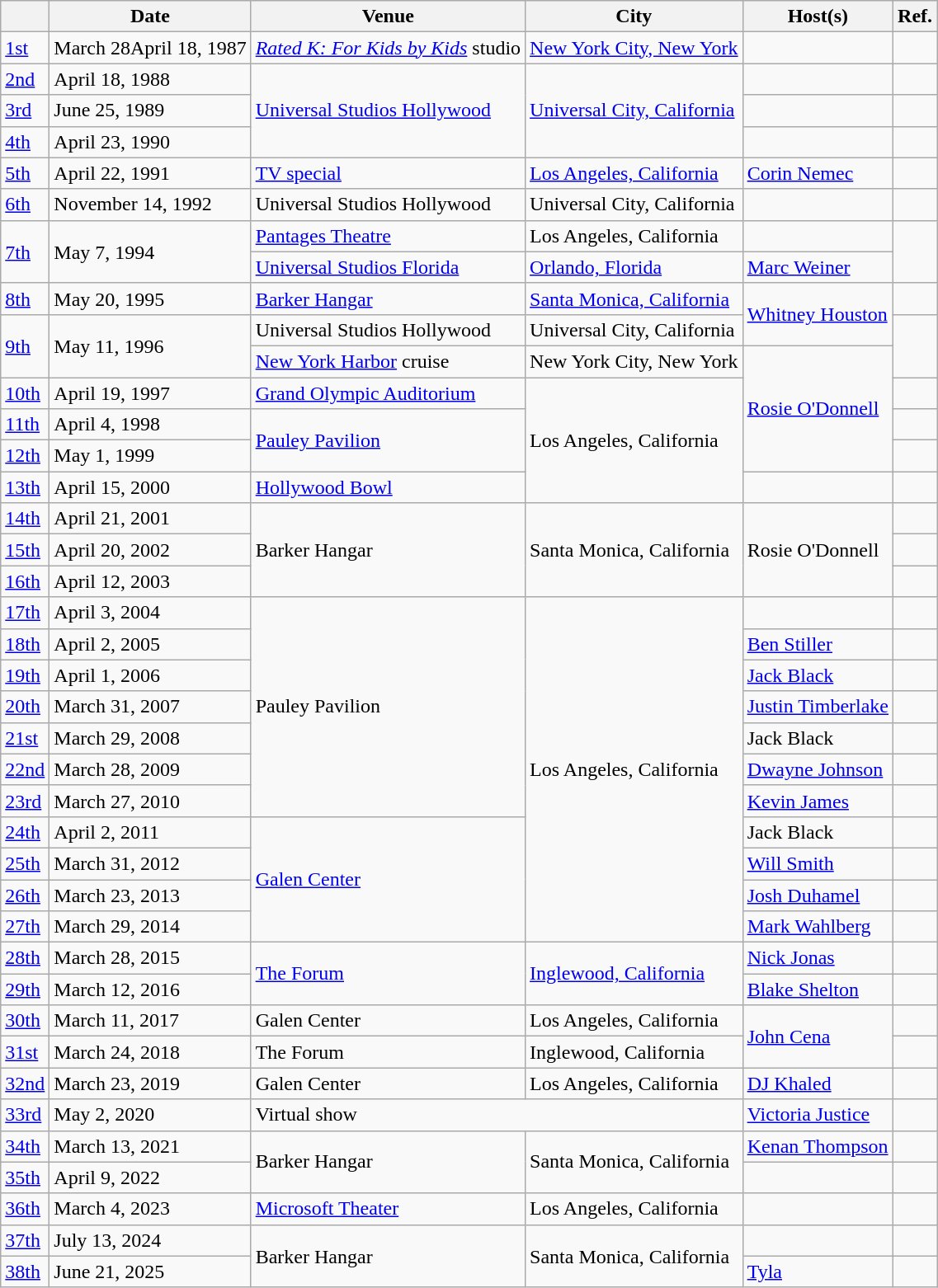<table class="wikitable">
<tr>
<th scope=col></th>
<th scope=col>Date</th>
<th scope=col>Venue</th>
<th scope=col>City</th>
<th scope=col>Host(s)</th>
<th scope=col>Ref.</th>
</tr>
<tr>
<td><a href='#'>1st</a></td>
<td>March 28April 18, 1987</td>
<td><em><a href='#'>Rated K: For Kids by Kids</a></em> studio</td>
<td><a href='#'>New York City, New  York</a></td>
<td></td>
<td></td>
</tr>
<tr>
<td><a href='#'>2nd</a></td>
<td>April 18, 1988</td>
<td rowspan=3><a href='#'>Universal Studios Hollywood</a></td>
<td rowspan=3><a href='#'>Universal City, California</a></td>
<td></td>
<td></td>
</tr>
<tr>
<td><a href='#'>3rd</a></td>
<td>June 25, 1989</td>
<td></td>
<td></td>
</tr>
<tr>
<td><a href='#'>4th</a></td>
<td>April 23, 1990</td>
<td></td>
<td></td>
</tr>
<tr>
<td><a href='#'>5th</a></td>
<td>April 22, 1991</td>
<td><a href='#'>TV special</a></td>
<td><a href='#'>Los Angeles, California</a></td>
<td><a href='#'>Corin Nemec</a></td>
<td></td>
</tr>
<tr>
<td><a href='#'>6th</a></td>
<td>November 14, 1992</td>
<td>Universal Studios Hollywood</td>
<td>Universal City, California</td>
<td></td>
<td></td>
</tr>
<tr>
<td rowspan=2><a href='#'>7th</a></td>
<td rowspan=2>May 7, 1994</td>
<td><a href='#'>Pantages Theatre</a></td>
<td>Los Angeles, California</td>
<td></td>
<td rowspan="2"></td>
</tr>
<tr>
<td><a href='#'>Universal Studios Florida</a></td>
<td><a href='#'>Orlando, Florida</a></td>
<td><a href='#'>Marc Weiner</a></td>
</tr>
<tr>
<td><a href='#'>8th</a></td>
<td>May 20, 1995</td>
<td><a href='#'>Barker Hangar</a></td>
<td><a href='#'>Santa Monica, California</a></td>
<td rowspan="2"><a href='#'>Whitney Houston</a></td>
<td></td>
</tr>
<tr>
<td rowspan=2><a href='#'>9th</a></td>
<td rowspan=2>May 11, 1996</td>
<td>Universal Studios Hollywood</td>
<td>Universal City, California</td>
<td rowspan="2"></td>
</tr>
<tr>
<td><a href='#'>New York Harbor</a> cruise</td>
<td>New York City, New York</td>
<td rowspan="4"><a href='#'>Rosie O'Donnell</a></td>
</tr>
<tr>
<td><a href='#'>10th</a></td>
<td>April 19, 1997</td>
<td><a href='#'>Grand Olympic Auditorium</a></td>
<td rowspan="4">Los Angeles, California</td>
<td></td>
</tr>
<tr>
<td><a href='#'>11th</a></td>
<td>April 4, 1998</td>
<td rowspan="2"><a href='#'>Pauley Pavilion</a></td>
<td></td>
</tr>
<tr>
<td><a href='#'>12th</a></td>
<td>May 1, 1999</td>
<td></td>
</tr>
<tr>
<td><a href='#'>13th</a></td>
<td>April 15, 2000</td>
<td><a href='#'>Hollywood Bowl</a></td>
<td></td>
<td></td>
</tr>
<tr>
<td><a href='#'>14th</a></td>
<td>April 21, 2001</td>
<td rowspan="3">Barker Hangar</td>
<td rowspan="3">Santa Monica, California</td>
<td rowspan="3">Rosie O'Donnell</td>
<td></td>
</tr>
<tr>
<td><a href='#'>15th</a></td>
<td>April 20, 2002</td>
<td></td>
</tr>
<tr>
<td><a href='#'>16th</a></td>
<td>April 12, 2003</td>
<td></td>
</tr>
<tr>
<td><a href='#'>17th</a></td>
<td>April 3, 2004</td>
<td rowspan="7">Pauley Pavilion</td>
<td rowspan="11">Los Angeles, California</td>
<td></td>
<td></td>
</tr>
<tr>
<td><a href='#'>18th</a></td>
<td>April 2, 2005</td>
<td><a href='#'>Ben Stiller</a></td>
<td></td>
</tr>
<tr>
<td><a href='#'>19th</a></td>
<td>April 1, 2006</td>
<td><a href='#'>Jack Black</a></td>
<td></td>
</tr>
<tr>
<td><a href='#'>20th</a></td>
<td>March 31, 2007</td>
<td><a href='#'>Justin Timberlake</a></td>
<td></td>
</tr>
<tr>
<td><a href='#'>21st</a></td>
<td>March 29, 2008</td>
<td>Jack Black</td>
<td></td>
</tr>
<tr>
<td><a href='#'>22nd</a></td>
<td>March 28, 2009</td>
<td><a href='#'>Dwayne Johnson</a></td>
<td></td>
</tr>
<tr>
<td><a href='#'>23rd</a></td>
<td>March 27, 2010</td>
<td><a href='#'>Kevin James</a></td>
<td></td>
</tr>
<tr>
<td><a href='#'>24th</a></td>
<td>April 2, 2011</td>
<td rowspan="4"><a href='#'>Galen Center</a></td>
<td>Jack Black</td>
<td></td>
</tr>
<tr>
<td><a href='#'>25th</a></td>
<td>March 31, 2012</td>
<td><a href='#'>Will Smith</a></td>
<td></td>
</tr>
<tr>
<td><a href='#'>26th</a></td>
<td>March 23, 2013</td>
<td><a href='#'>Josh Duhamel</a></td>
<td></td>
</tr>
<tr>
<td><a href='#'>27th</a></td>
<td>March 29, 2014</td>
<td><a href='#'>Mark Wahlberg</a></td>
<td></td>
</tr>
<tr>
<td><a href='#'>28th</a></td>
<td>March 28, 2015</td>
<td rowspan="2"><a href='#'>The Forum</a></td>
<td rowspan="2"><a href='#'>Inglewood, California</a></td>
<td><a href='#'>Nick Jonas</a></td>
<td></td>
</tr>
<tr>
<td><a href='#'>29th</a></td>
<td>March 12, 2016</td>
<td><a href='#'>Blake Shelton</a></td>
<td></td>
</tr>
<tr>
<td><a href='#'>30th</a></td>
<td>March 11, 2017</td>
<td>Galen Center</td>
<td>Los Angeles, California</td>
<td rowspan="2"><a href='#'>John Cena</a></td>
<td></td>
</tr>
<tr>
<td><a href='#'>31st</a></td>
<td>March 24, 2018</td>
<td>The Forum</td>
<td>Inglewood, California</td>
<td></td>
</tr>
<tr>
<td><a href='#'>32nd</a></td>
<td>March 23, 2019</td>
<td>Galen Center</td>
<td>Los Angeles, California</td>
<td><a href='#'>DJ Khaled</a></td>
<td></td>
</tr>
<tr>
<td><a href='#'>33rd</a></td>
<td>May 2, 2020</td>
<td colspan="2">Virtual show</td>
<td><a href='#'>Victoria Justice</a></td>
<td></td>
</tr>
<tr>
<td><a href='#'>34th</a></td>
<td>March 13, 2021</td>
<td rowspan="2">Barker Hangar</td>
<td rowspan="2">Santa Monica, California</td>
<td><a href='#'>Kenan Thompson</a></td>
<td></td>
</tr>
<tr>
<td><a href='#'>35th</a></td>
<td>April 9, 2022</td>
<td></td>
<td></td>
</tr>
<tr>
<td><a href='#'>36th</a></td>
<td>March 4, 2023</td>
<td><a href='#'>Microsoft Theater</a></td>
<td>Los Angeles, California</td>
<td></td>
<td style="text-align:center;"></td>
</tr>
<tr>
<td><a href='#'>37th</a></td>
<td>July 13, 2024</td>
<td rowspan="2">Barker Hangar</td>
<td rowspan="2">Santa Monica, California</td>
<td></td>
<td style="text-align:center;"></td>
</tr>
<tr>
<td><a href='#'>38th</a></td>
<td>June 21, 2025</td>
<td><a href='#'>Tyla</a></td>
<td style="text-align:center;"></td>
</tr>
</table>
